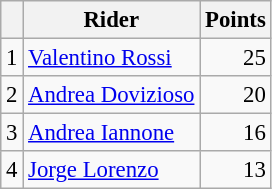<table class="wikitable" style="font-size: 95%;">
<tr>
<th></th>
<th>Rider</th>
<th>Points</th>
</tr>
<tr>
<td align=center>1</td>
<td> <a href='#'>Valentino Rossi</a></td>
<td align=right>25</td>
</tr>
<tr>
<td align=center>2</td>
<td> <a href='#'>Andrea Dovizioso</a></td>
<td align=right>20</td>
</tr>
<tr>
<td align=center>3</td>
<td> <a href='#'>Andrea Iannone</a></td>
<td align=right>16</td>
</tr>
<tr>
<td align=center>4</td>
<td> <a href='#'>Jorge Lorenzo</a></td>
<td align=right>13</td>
</tr>
</table>
